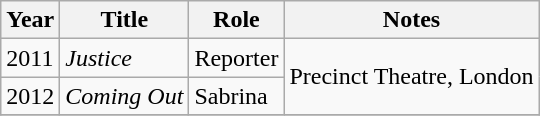<table class="wikitable sortable">
<tr>
<th>Year</th>
<th>Title</th>
<th>Role</th>
<th class="unsortable">Notes</th>
</tr>
<tr>
<td>2011</td>
<td><em>Justice</em></td>
<td>Reporter</td>
<td rowspan="2">Precinct Theatre, London</td>
</tr>
<tr>
<td>2012</td>
<td><em>Coming Out</em></td>
<td>Sabrina</td>
</tr>
<tr>
</tr>
</table>
